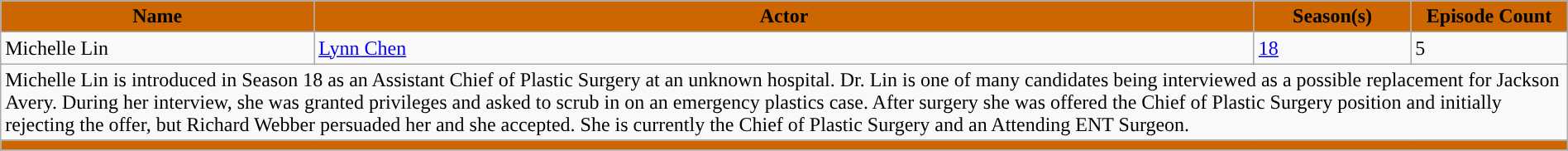<table class="wikitable" style="width:100%; margin-right:auto;">
<tr>
<th style="background-color:#CC6600; width:20%">Name</th>
<th style="background-color:#CC6600; width:60%">Actor</th>
<th style="background-color:#CC6600; width:10%">Season(s)</th>
<th style="background-color:#CC6600; width:10%">Episode Count</th>
</tr>
<tr>
<td>Michelle Lin</td>
<td><a href='#'>Lynn Chen</a></td>
<td><a href='#'>18</a></td>
<td>5</td>
</tr>
<tr>
<td colspan="5">Michelle Lin is introduced in Season 18 as an Assistant Chief of Plastic Surgery at an unknown hospital. Dr. Lin is one of many candidates being interviewed as a possible replacement for Jackson Avery. During her interview, she was granted privileges and asked to scrub in on an emergency plastics case. After surgery she was offered the Chief of Plastic Surgery position and initially rejecting the offer, but Richard Webber persuaded her and she accepted. She is currently the Chief of Plastic Surgery and an Attending ENT Surgeon.</td>
</tr>
<tr>
<td colspan="5" bgcolor="#CC6600"></td>
</tr>
<tr>
</tr>
</table>
